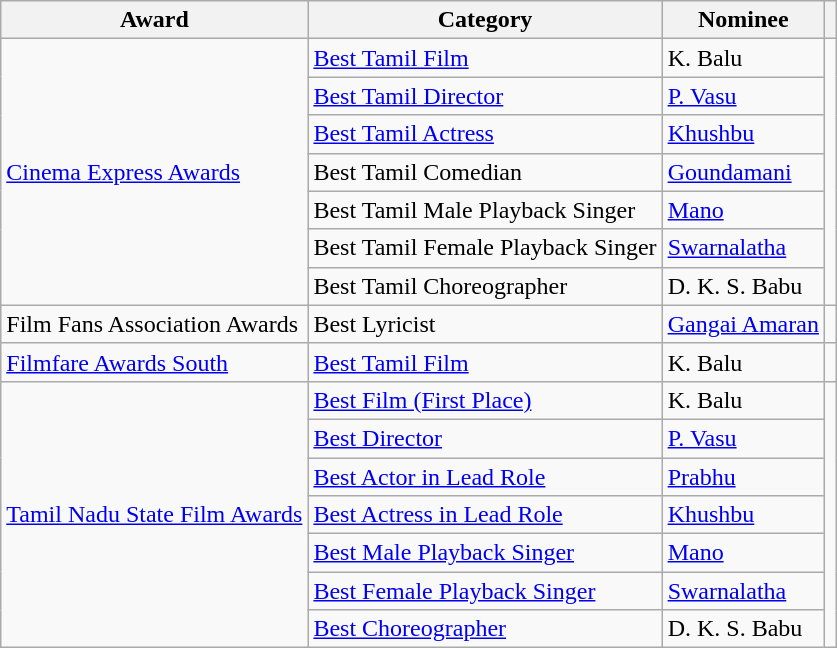<table class="wikitable">
<tr>
<th>Award</th>
<th>Category</th>
<th>Nominee</th>
<th></th>
</tr>
<tr>
<td rowspan=7><a href='#'>Cinema Express Awards</a></td>
<td><a href='#'>Best Tamil Film</a></td>
<td>K. Balu</td>
<td rowspan=7 style="text-align:center;"></td>
</tr>
<tr>
<td><a href='#'>Best Tamil Director</a></td>
<td><a href='#'>P. Vasu</a></td>
</tr>
<tr>
<td><a href='#'>Best Tamil Actress</a></td>
<td><a href='#'>Khushbu</a></td>
</tr>
<tr>
<td>Best Tamil Comedian</td>
<td><a href='#'>Goundamani</a></td>
</tr>
<tr>
<td>Best Tamil Male Playback Singer</td>
<td><a href='#'>Mano</a></td>
</tr>
<tr>
<td>Best Tamil Female Playback Singer</td>
<td><a href='#'>Swarnalatha</a></td>
</tr>
<tr>
<td>Best Tamil Choreographer</td>
<td>D. K. S. Babu</td>
</tr>
<tr>
<td>Film Fans Association Awards</td>
<td>Best Lyricist</td>
<td><a href='#'>Gangai Amaran</a></td>
<td style="text-align:center;"></td>
</tr>
<tr>
<td><a href='#'>Filmfare Awards South</a></td>
<td><a href='#'>Best Tamil Film</a></td>
<td>K. Balu</td>
<td style="text-align:center;"></td>
</tr>
<tr>
<td rowspan=7><a href='#'>Tamil Nadu State Film Awards</a></td>
<td><a href='#'>Best Film (First Place)</a></td>
<td>K. Balu</td>
<td rowspan=7 style="text-align:center;"><br></td>
</tr>
<tr>
<td><a href='#'>Best Director</a></td>
<td><a href='#'>P. Vasu</a></td>
</tr>
<tr>
<td><a href='#'>Best Actor in Lead Role</a></td>
<td><a href='#'>Prabhu</a></td>
</tr>
<tr>
<td><a href='#'>Best Actress in Lead Role</a></td>
<td><a href='#'>Khushbu</a></td>
</tr>
<tr>
<td><a href='#'>Best Male Playback Singer</a></td>
<td><a href='#'>Mano</a></td>
</tr>
<tr>
<td><a href='#'>Best Female Playback Singer</a></td>
<td><a href='#'>Swarnalatha</a></td>
</tr>
<tr>
<td><a href='#'>Best Choreographer</a></td>
<td>D. K. S. Babu</td>
</tr>
</table>
